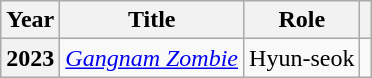<table class="wikitable plainrowheaders">
<tr>
<th scope="col">Year</th>
<th scope="col">Title</th>
<th scope="col">Role</th>
<th scope="col" class="unsortable"></th>
</tr>
<tr>
<th scope="row">2023</th>
<td><em><a href='#'>Gangnam Zombie</a></em></td>
<td>Hyun-seok</td>
<td style="text-align:center"></td>
</tr>
</table>
